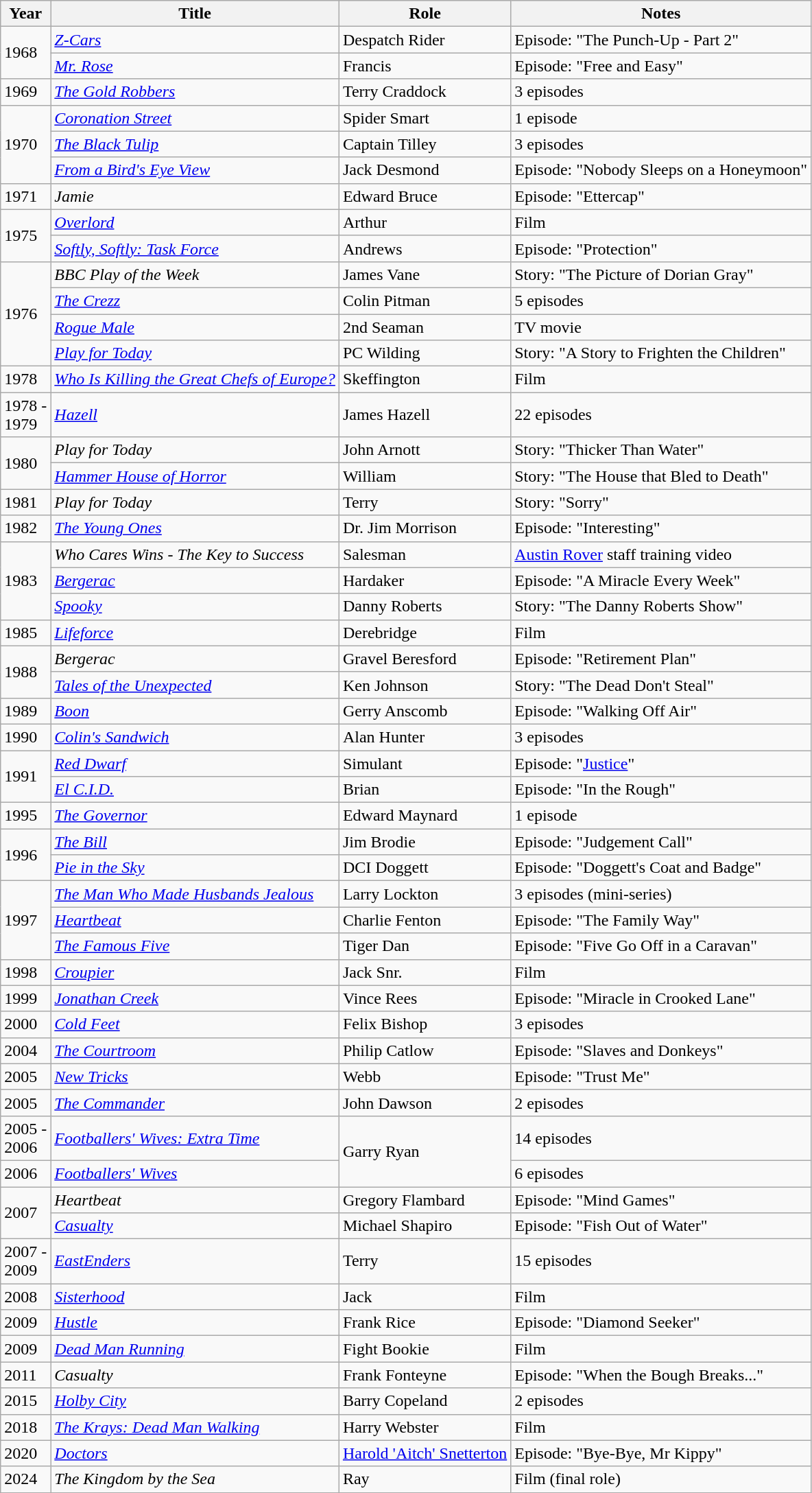<table class="wikitable">
<tr>
<th>Year</th>
<th>Title</th>
<th>Role</th>
<th>Notes</th>
</tr>
<tr>
<td rowspan="2">1968</td>
<td><em><a href='#'>Z-Cars</a></em></td>
<td>Despatch Rider</td>
<td>Episode: "The Punch-Up - Part 2"</td>
</tr>
<tr>
<td><a href='#'><em>Mr. Rose</em></a></td>
<td>Francis</td>
<td>Episode: "Free and Easy"</td>
</tr>
<tr>
<td>1969</td>
<td><em><a href='#'>The Gold Robbers</a></em></td>
<td>Terry Craddock</td>
<td>3 episodes</td>
</tr>
<tr>
<td rowspan="3">1970</td>
<td><em><a href='#'>Coronation Street</a></em></td>
<td>Spider Smart</td>
<td>1 episode</td>
</tr>
<tr>
<td><em><a href='#'>The Black Tulip</a></em></td>
<td>Captain Tilley</td>
<td>3 episodes</td>
</tr>
<tr>
<td><em><a href='#'>From a Bird's Eye View</a></em></td>
<td>Jack Desmond</td>
<td>Episode: "Nobody Sleeps on a Honeymoon"</td>
</tr>
<tr>
<td>1971</td>
<td><em>Jamie</em></td>
<td>Edward Bruce</td>
<td>Episode: "Ettercap"</td>
</tr>
<tr>
<td rowspan="2">1975</td>
<td><em><a href='#'>Overlord</a></em></td>
<td>Arthur</td>
<td>Film</td>
</tr>
<tr>
<td><em><a href='#'>Softly, Softly: Task Force</a></em></td>
<td>Andrews</td>
<td>Episode: "Protection"</td>
</tr>
<tr>
<td rowspan="4">1976</td>
<td><em>BBC Play of the Week</em></td>
<td>James Vane</td>
<td>Story: "The Picture of Dorian Gray"</td>
</tr>
<tr>
<td><em><a href='#'>The Crezz</a></em></td>
<td>Colin Pitman</td>
<td>5 episodes</td>
</tr>
<tr>
<td><em><a href='#'>Rogue Male</a></em></td>
<td>2nd Seaman</td>
<td>TV movie</td>
</tr>
<tr>
<td><em><a href='#'>Play for Today</a></em></td>
<td>PC Wilding</td>
<td>Story: "A Story to Frighten the Children"</td>
</tr>
<tr>
<td>1978</td>
<td><em><a href='#'>Who Is Killing the Great Chefs of Europe?</a></em></td>
<td>Skeffington</td>
<td>Film</td>
</tr>
<tr>
<td>1978 -<br>1979</td>
<td><em><a href='#'>Hazell</a></em></td>
<td>James Hazell</td>
<td>22 episodes</td>
</tr>
<tr>
<td rowspan="2">1980</td>
<td><em>Play for Today</em></td>
<td>John Arnott</td>
<td>Story: "Thicker Than Water"</td>
</tr>
<tr>
<td><a href='#'><em>Hammer House of Horror</em></a></td>
<td>William</td>
<td>Story: "The House that Bled to Death"</td>
</tr>
<tr>
<td>1981</td>
<td><em>Play for Today</em></td>
<td>Terry</td>
<td>Story: "Sorry"</td>
</tr>
<tr>
<td>1982</td>
<td><a href='#'><em>The Young Ones</em></a></td>
<td>Dr. Jim Morrison</td>
<td>Episode: "Interesting"</td>
</tr>
<tr>
<td rowspan="3">1983</td>
<td><em>Who Cares Wins - The Key to Success</em></td>
<td>Salesman</td>
<td><a href='#'>Austin Rover</a> staff training video</td>
</tr>
<tr>
<td><em><a href='#'>Bergerac</a></em></td>
<td>Hardaker</td>
<td>Episode: "A Miracle Every Week"</td>
</tr>
<tr>
<td><em><a href='#'>Spooky</a></em></td>
<td>Danny Roberts</td>
<td>Story: "The Danny Roberts Show"</td>
</tr>
<tr>
<td>1985</td>
<td><em><a href='#'>Lifeforce</a></em></td>
<td>Derebridge</td>
<td>Film</td>
</tr>
<tr>
<td rowspan="2">1988</td>
<td><em>Bergerac</em></td>
<td>Gravel Beresford</td>
<td>Episode: "Retirement Plan"</td>
</tr>
<tr>
<td><em><a href='#'>Tales of the Unexpected</a></em></td>
<td>Ken Johnson</td>
<td>Story: "The Dead Don't Steal"</td>
</tr>
<tr>
<td>1989</td>
<td><em><a href='#'>Boon</a></em></td>
<td>Gerry Anscomb</td>
<td>Episode: "Walking Off Air"</td>
</tr>
<tr>
<td>1990</td>
<td><em><a href='#'>Colin's Sandwich</a></em></td>
<td>Alan Hunter</td>
<td>3 episodes</td>
</tr>
<tr>
<td rowspan="2">1991</td>
<td><em><a href='#'>Red Dwarf</a></em></td>
<td>Simulant</td>
<td>Episode: "<a href='#'>Justice</a>"</td>
</tr>
<tr>
<td><a href='#'><em>El C.I.D.</em></a></td>
<td>Brian</td>
<td>Episode: "In the Rough"</td>
</tr>
<tr>
<td>1995</td>
<td><em><a href='#'>The Governor</a></em></td>
<td>Edward Maynard</td>
<td>1 episode</td>
</tr>
<tr>
<td rowspan="2">1996</td>
<td><em><a href='#'>The Bill</a></em></td>
<td>Jim Brodie</td>
<td>Episode: "Judgement Call"</td>
</tr>
<tr>
<td><em><a href='#'>Pie in the Sky</a></em></td>
<td>DCI Doggett</td>
<td>Episode: "Doggett's Coat and Badge"</td>
</tr>
<tr>
<td rowspan="3">1997</td>
<td><em><a href='#'>The Man Who Made Husbands Jealous</a></em></td>
<td>Larry Lockton</td>
<td>3 episodes (mini-series)</td>
</tr>
<tr>
<td><em><a href='#'>Heartbeat</a></em></td>
<td>Charlie Fenton</td>
<td>Episode: "The Family Way"</td>
</tr>
<tr>
<td><a href='#'><em>The Famous Five</em></a></td>
<td>Tiger Dan</td>
<td>Episode: "Five Go Off in a Caravan"</td>
</tr>
<tr>
<td>1998</td>
<td><em><a href='#'>Croupier</a></em></td>
<td>Jack Snr.</td>
<td>Film</td>
</tr>
<tr>
<td>1999</td>
<td><em><a href='#'>Jonathan Creek</a></em></td>
<td>Vince Rees</td>
<td>Episode: "Miracle in Crooked Lane"</td>
</tr>
<tr>
<td>2000</td>
<td><em><a href='#'>Cold Feet</a></em></td>
<td>Felix Bishop</td>
<td>3 episodes</td>
</tr>
<tr>
<td>2004</td>
<td><a href='#'><em>The Courtroom</em></a></td>
<td>Philip Catlow</td>
<td>Episode: "Slaves and Donkeys"</td>
</tr>
<tr>
<td>2005</td>
<td><em><a href='#'>New Tricks</a></em></td>
<td>Webb</td>
<td>Episode: "Trust Me"</td>
</tr>
<tr>
<td>2005</td>
<td><em><a href='#'>The Commander</a></em></td>
<td>John Dawson</td>
<td>2 episodes</td>
</tr>
<tr>
<td>2005 -<br>2006</td>
<td><em><a href='#'>Footballers' Wives: Extra Time</a></em></td>
<td rowspan="2">Garry Ryan</td>
<td>14 episodes</td>
</tr>
<tr>
<td>2006</td>
<td><em><a href='#'>Footballers' Wives</a></em></td>
<td>6 episodes</td>
</tr>
<tr>
<td rowspan="2">2007</td>
<td><em>Heartbeat</em></td>
<td>Gregory Flambard</td>
<td>Episode: "Mind Games"</td>
</tr>
<tr>
<td><em><a href='#'>Casualty</a></em></td>
<td>Michael Shapiro</td>
<td>Episode: "Fish Out of Water"</td>
</tr>
<tr>
<td>2007 -<br>2009</td>
<td><em><a href='#'>EastEnders</a></em></td>
<td>Terry</td>
<td>15 episodes</td>
</tr>
<tr>
<td>2008</td>
<td><em><a href='#'>Sisterhood</a></em></td>
<td>Jack</td>
<td>Film</td>
</tr>
<tr>
<td>2009</td>
<td><em><a href='#'>Hustle</a></em></td>
<td>Frank Rice</td>
<td>Episode: "Diamond Seeker"</td>
</tr>
<tr>
<td>2009</td>
<td><a href='#'><em>Dead Man Running</em></a></td>
<td>Fight Bookie</td>
<td>Film</td>
</tr>
<tr>
<td>2011</td>
<td><em>Casualty</em></td>
<td>Frank Fonteyne</td>
<td>Episode: "When the Bough Breaks..."</td>
</tr>
<tr>
<td>2015</td>
<td><em><a href='#'>Holby City</a></em></td>
<td>Barry Copeland</td>
<td>2 episodes</td>
</tr>
<tr>
<td>2018</td>
<td><em><a href='#'>The Krays: Dead Man Walking</a></em></td>
<td>Harry Webster</td>
<td>Film</td>
</tr>
<tr>
<td>2020</td>
<td><em><a href='#'>Doctors</a></em></td>
<td><a href='#'>Harold 'Aitch' Snetterton</a></td>
<td>Episode: "Bye-Bye, Mr Kippy"</td>
</tr>
<tr>
<td>2024</td>
<td><em>The Kingdom by the Sea</em></td>
<td>Ray</td>
<td>Film (final role)</td>
</tr>
</table>
